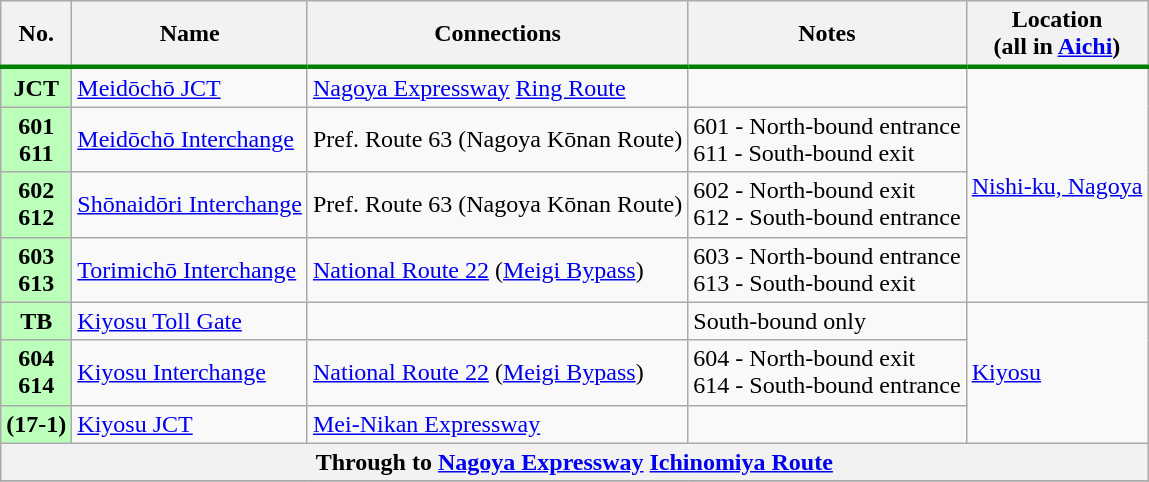<table class="wikitable">
<tr>
<th style="border-bottom: 3px solid green;">No.</th>
<th style="border-bottom: 3px solid green;">Name</th>
<th style="border-bottom: 3px solid green;">Connections</th>
<th style="border-bottom: 3px solid green;">Notes</th>
<th style="border-bottom: 3px solid green;">Location<br>(all in <a href='#'>Aichi</a>)</th>
</tr>
<tr>
<th style="background-color: #BFB;">JCT</th>
<td><a href='#'>Meidōchō JCT</a></td>
<td> <a href='#'>Nagoya Expressway</a> <a href='#'>Ring Route</a></td>
<td></td>
<td rowspan="4"><a href='#'>Nishi-ku, Nagoya</a></td>
</tr>
<tr>
<th style="background-color: #BFB;">601<br>611</th>
<td><a href='#'>Meidōchō Interchange</a></td>
<td>Pref. Route 63 (Nagoya Kōnan Route)</td>
<td>601 - North-bound entrance<br>611 - South-bound exit</td>
</tr>
<tr>
<th style="background-color: #BFB;">602<br>612</th>
<td><a href='#'>Shōnaidōri Interchange</a></td>
<td>Pref. Route 63 (Nagoya Kōnan Route)</td>
<td>602 - North-bound exit<br>612 - South-bound entrance</td>
</tr>
<tr>
<th style="background-color: #BFB;">603<br>613</th>
<td><a href='#'>Torimichō Interchange</a></td>
<td> <a href='#'>National Route 22</a> (<a href='#'>Meigi Bypass</a>)</td>
<td>603 - North-bound entrance<br>613 - South-bound exit</td>
</tr>
<tr>
<th style="background-color: #BFB;">TB</th>
<td><a href='#'>Kiyosu Toll Gate</a></td>
<td></td>
<td>South-bound only</td>
<td rowspan="3"><a href='#'>Kiyosu</a></td>
</tr>
<tr>
<th style="background-color: #BFB;">604<br>614</th>
<td><a href='#'>Kiyosu Interchange</a></td>
<td> <a href='#'>National Route 22</a> (<a href='#'>Meigi Bypass</a>)</td>
<td>604 - North-bound exit<br>614 - South-bound entrance</td>
</tr>
<tr>
<th style="background-color: #BFB;">(17-1)</th>
<td><a href='#'>Kiyosu JCT</a></td>
<td> <a href='#'>Mei-Nikan Expressway</a></td>
<td></td>
</tr>
<tr>
<th colspan="5"><strong>Through to  <a href='#'>Nagoya Expressway</a> <a href='#'>Ichinomiya Route</a></strong></th>
</tr>
<tr>
</tr>
</table>
